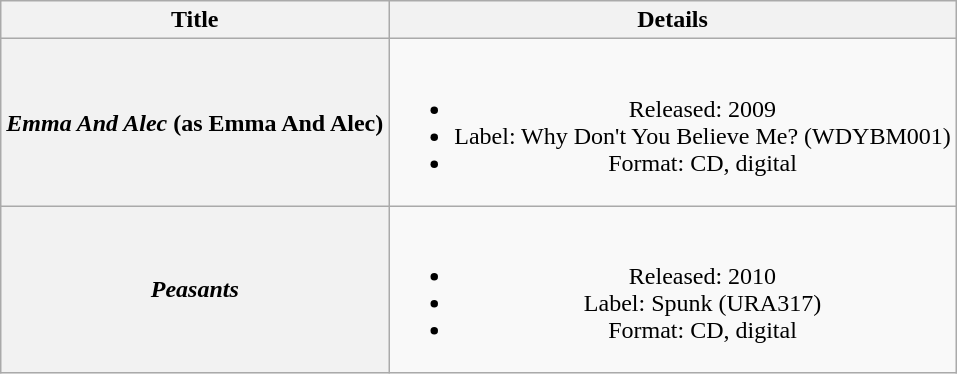<table class="wikitable plainrowheaders" style="text-align:center;" border="1">
<tr>
<th>Title</th>
<th>Details</th>
</tr>
<tr>
<th scope="row"><em>Emma And Alec</em> (as Emma And Alec)</th>
<td><br><ul><li>Released: 2009</li><li>Label: Why Don't You Believe Me? (WDYBM001)</li><li>Format: CD, digital</li></ul></td>
</tr>
<tr>
<th scope="row"><em>Peasants</em></th>
<td><br><ul><li>Released: 2010</li><li>Label: Spunk (URA317)</li><li>Format: CD, digital</li></ul></td>
</tr>
</table>
